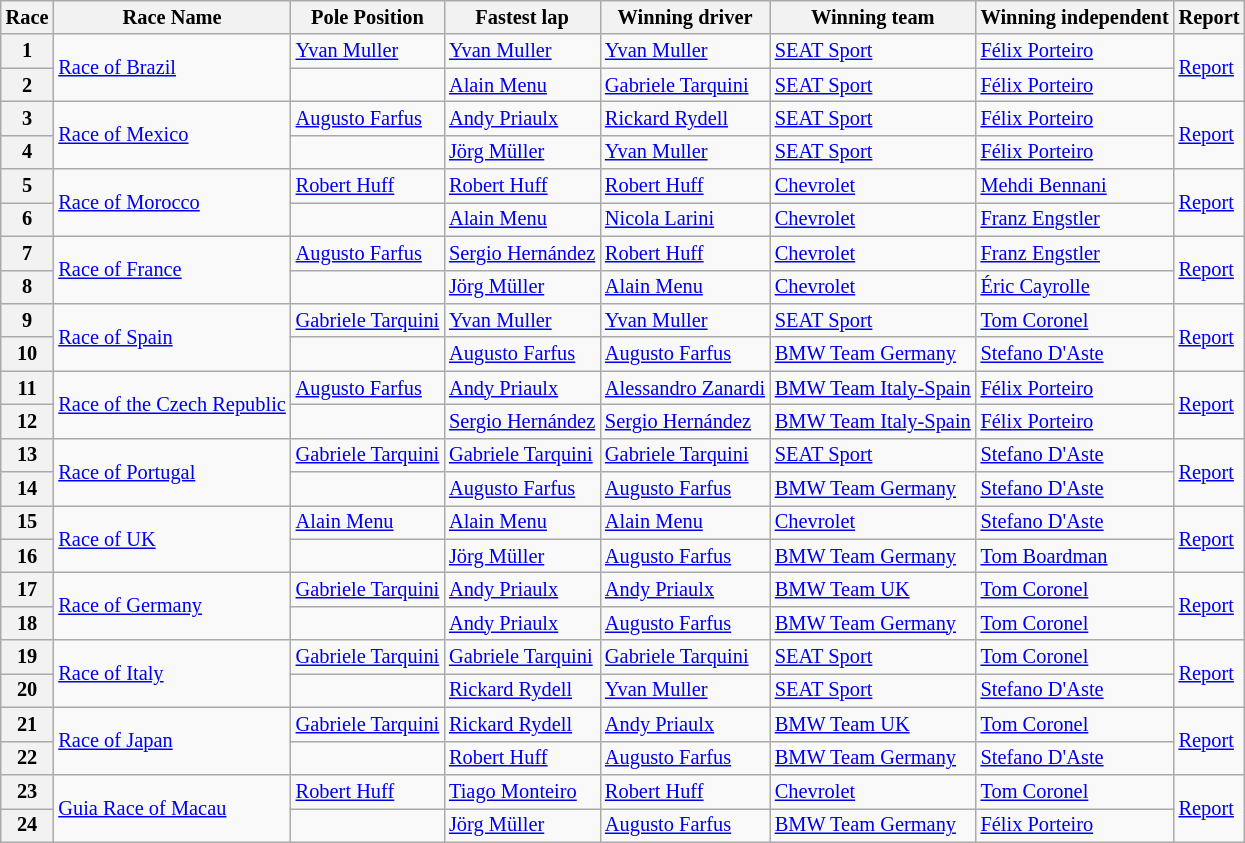<table class="wikitable" style="font-size: 85%">
<tr>
<th>Race</th>
<th nowrap>Race Name</th>
<th nowrap>Pole Position</th>
<th nowrap>Fastest lap</th>
<th nowrap>Winning driver</th>
<th nowrap>Winning team</th>
<th nowrap>Winning independent</th>
<th>Report</th>
</tr>
<tr>
<th>1</th>
<td rowspan=2> <a href='#'>Race of Brazil</a></td>
<td> <a href='#'>Yvan Muller</a></td>
<td> <a href='#'>Yvan Muller</a></td>
<td> <a href='#'>Yvan Muller</a></td>
<td> <a href='#'>SEAT Sport</a></td>
<td> <a href='#'>Félix Porteiro</a></td>
<td rowspan=2><a href='#'>Report</a></td>
</tr>
<tr>
<th>2</th>
<td></td>
<td> <a href='#'>Alain Menu</a></td>
<td> <a href='#'>Gabriele Tarquini</a></td>
<td> <a href='#'>SEAT Sport</a></td>
<td> <a href='#'>Félix Porteiro</a></td>
</tr>
<tr>
<th>3</th>
<td rowspan=2> <a href='#'>Race of Mexico</a></td>
<td> <a href='#'>Augusto Farfus</a></td>
<td> <a href='#'>Andy Priaulx</a></td>
<td> <a href='#'>Rickard Rydell</a></td>
<td> <a href='#'>SEAT Sport</a></td>
<td> <a href='#'>Félix Porteiro</a></td>
<td rowspan=2><a href='#'>Report</a></td>
</tr>
<tr>
<th>4</th>
<td></td>
<td> <a href='#'>Jörg Müller</a></td>
<td> <a href='#'>Yvan Muller</a></td>
<td> <a href='#'>SEAT Sport</a></td>
<td> <a href='#'>Félix Porteiro</a></td>
</tr>
<tr>
<th>5</th>
<td rowspan=2> <a href='#'>Race of Morocco</a></td>
<td> <a href='#'>Robert Huff</a></td>
<td> <a href='#'>Robert Huff</a></td>
<td> <a href='#'>Robert Huff</a></td>
<td> <a href='#'>Chevrolet</a></td>
<td> <a href='#'>Mehdi Bennani</a></td>
<td rowspan=2><a href='#'>Report</a></td>
</tr>
<tr>
<th>6</th>
<td></td>
<td> <a href='#'>Alain Menu</a></td>
<td> <a href='#'>Nicola Larini</a></td>
<td> <a href='#'>Chevrolet</a></td>
<td> <a href='#'>Franz Engstler</a></td>
</tr>
<tr>
<th>7</th>
<td rowspan=2> <a href='#'>Race of France</a></td>
<td> <a href='#'>Augusto Farfus</a></td>
<td> <a href='#'>Sergio Hernández</a></td>
<td> <a href='#'>Robert Huff</a></td>
<td> <a href='#'>Chevrolet</a></td>
<td> <a href='#'>Franz Engstler</a></td>
<td rowspan=2><a href='#'>Report</a></td>
</tr>
<tr>
<th>8</th>
<td></td>
<td> <a href='#'>Jörg Müller</a></td>
<td> <a href='#'>Alain Menu</a></td>
<td> <a href='#'>Chevrolet</a></td>
<td> <a href='#'>Éric Cayrolle</a></td>
</tr>
<tr>
<th>9</th>
<td rowspan=2> <a href='#'>Race of Spain</a></td>
<td> <a href='#'>Gabriele Tarquini</a></td>
<td> <a href='#'>Yvan Muller</a></td>
<td> <a href='#'>Yvan Muller</a></td>
<td> <a href='#'>SEAT Sport</a></td>
<td> <a href='#'>Tom Coronel</a></td>
<td rowspan=2><a href='#'>Report</a></td>
</tr>
<tr>
<th>10</th>
<td></td>
<td> <a href='#'>Augusto Farfus</a></td>
<td> <a href='#'>Augusto Farfus</a></td>
<td> <a href='#'>BMW Team Germany</a></td>
<td> <a href='#'>Stefano D'Aste</a></td>
</tr>
<tr>
<th>11</th>
<td rowspan=2 nowrap> <a href='#'>Race of the Czech Republic</a></td>
<td nowrap> <a href='#'>Augusto Farfus</a></td>
<td nowrap> <a href='#'>Andy Priaulx</a></td>
<td nowrap> <a href='#'>Alessandro Zanardi</a></td>
<td nowrap> <a href='#'>BMW Team Italy-Spain</a></td>
<td nowrap> <a href='#'>Félix Porteiro</a></td>
<td rowspan=2><a href='#'>Report</a></td>
</tr>
<tr>
<th>12</th>
<td></td>
<td nowrap> <a href='#'>Sergio Hernández</a></td>
<td nowrap> <a href='#'>Sergio Hernández</a></td>
<td nowrap> <a href='#'>BMW Team Italy-Spain</a></td>
<td nowrap> <a href='#'>Félix Porteiro</a></td>
</tr>
<tr>
<th>13</th>
<td rowspan=2> <a href='#'>Race of Portugal</a></td>
<td nowrap> <a href='#'>Gabriele Tarquini</a></td>
<td nowrap> <a href='#'>Gabriele Tarquini</a></td>
<td nowrap> <a href='#'>Gabriele Tarquini</a></td>
<td> <a href='#'>SEAT Sport</a></td>
<td> <a href='#'>Stefano D'Aste</a></td>
<td rowspan=2><a href='#'>Report</a></td>
</tr>
<tr>
<th>14</th>
<td></td>
<td> <a href='#'>Augusto Farfus</a></td>
<td> <a href='#'>Augusto Farfus</a></td>
<td> <a href='#'>BMW Team Germany</a></td>
<td> <a href='#'>Stefano D'Aste</a></td>
</tr>
<tr>
<th>15</th>
<td rowspan=2> <a href='#'>Race of UK</a></td>
<td> <a href='#'>Alain Menu</a></td>
<td> <a href='#'>Alain Menu</a></td>
<td> <a href='#'>Alain Menu</a></td>
<td> <a href='#'>Chevrolet</a></td>
<td> <a href='#'>Stefano D'Aste</a></td>
<td rowspan=2><a href='#'>Report</a></td>
</tr>
<tr>
<th>16</th>
<td></td>
<td> <a href='#'>Jörg Müller</a></td>
<td> <a href='#'>Augusto Farfus</a></td>
<td> <a href='#'>BMW Team Germany</a></td>
<td> <a href='#'>Tom Boardman</a></td>
</tr>
<tr>
<th>17</th>
<td rowspan=2> <a href='#'>Race of Germany</a></td>
<td> <a href='#'>Gabriele Tarquini</a></td>
<td> <a href='#'>Andy Priaulx</a></td>
<td> <a href='#'>Andy Priaulx</a></td>
<td> <a href='#'>BMW Team UK</a></td>
<td> <a href='#'>Tom Coronel</a></td>
<td rowspan=2><a href='#'>Report</a></td>
</tr>
<tr>
<th>18</th>
<td></td>
<td> <a href='#'>Andy Priaulx</a></td>
<td> <a href='#'>Augusto Farfus</a></td>
<td> <a href='#'>BMW Team Germany</a></td>
<td> <a href='#'>Tom Coronel</a></td>
</tr>
<tr>
<th>19</th>
<td rowspan=2> <a href='#'>Race of Italy</a></td>
<td> <a href='#'>Gabriele Tarquini</a></td>
<td> <a href='#'>Gabriele Tarquini</a></td>
<td> <a href='#'>Gabriele Tarquini</a></td>
<td> <a href='#'>SEAT Sport</a></td>
<td> <a href='#'>Tom Coronel</a></td>
<td rowspan=2><a href='#'>Report</a></td>
</tr>
<tr>
<th>20</th>
<td></td>
<td> <a href='#'>Rickard Rydell</a></td>
<td> <a href='#'>Yvan Muller</a></td>
<td> <a href='#'>SEAT Sport</a></td>
<td> <a href='#'>Stefano D'Aste</a></td>
</tr>
<tr>
<th>21</th>
<td rowspan=2> <a href='#'>Race of Japan</a></td>
<td> <a href='#'>Gabriele Tarquini</a></td>
<td> <a href='#'>Rickard Rydell</a></td>
<td> <a href='#'>Andy Priaulx</a></td>
<td> <a href='#'>BMW Team UK</a></td>
<td> <a href='#'>Tom Coronel</a></td>
<td rowspan=2><a href='#'>Report</a></td>
</tr>
<tr>
<th>22</th>
<td></td>
<td> <a href='#'>Robert Huff</a></td>
<td> <a href='#'>Augusto Farfus</a></td>
<td> <a href='#'>BMW Team Germany</a></td>
<td> <a href='#'>Stefano D'Aste</a></td>
</tr>
<tr>
<th>23</th>
<td rowspan=2> <a href='#'>Guia Race of Macau</a></td>
<td> <a href='#'>Robert Huff</a></td>
<td> <a href='#'>Tiago Monteiro</a></td>
<td> <a href='#'>Robert Huff</a></td>
<td> <a href='#'>Chevrolet</a></td>
<td> <a href='#'>Tom Coronel</a></td>
<td rowspan=2><a href='#'>Report</a></td>
</tr>
<tr>
<th>24</th>
<td></td>
<td> <a href='#'>Jörg Müller</a></td>
<td> <a href='#'>Augusto Farfus</a></td>
<td> <a href='#'>BMW Team Germany</a></td>
<td> <a href='#'>Félix Porteiro</a></td>
</tr>
</table>
